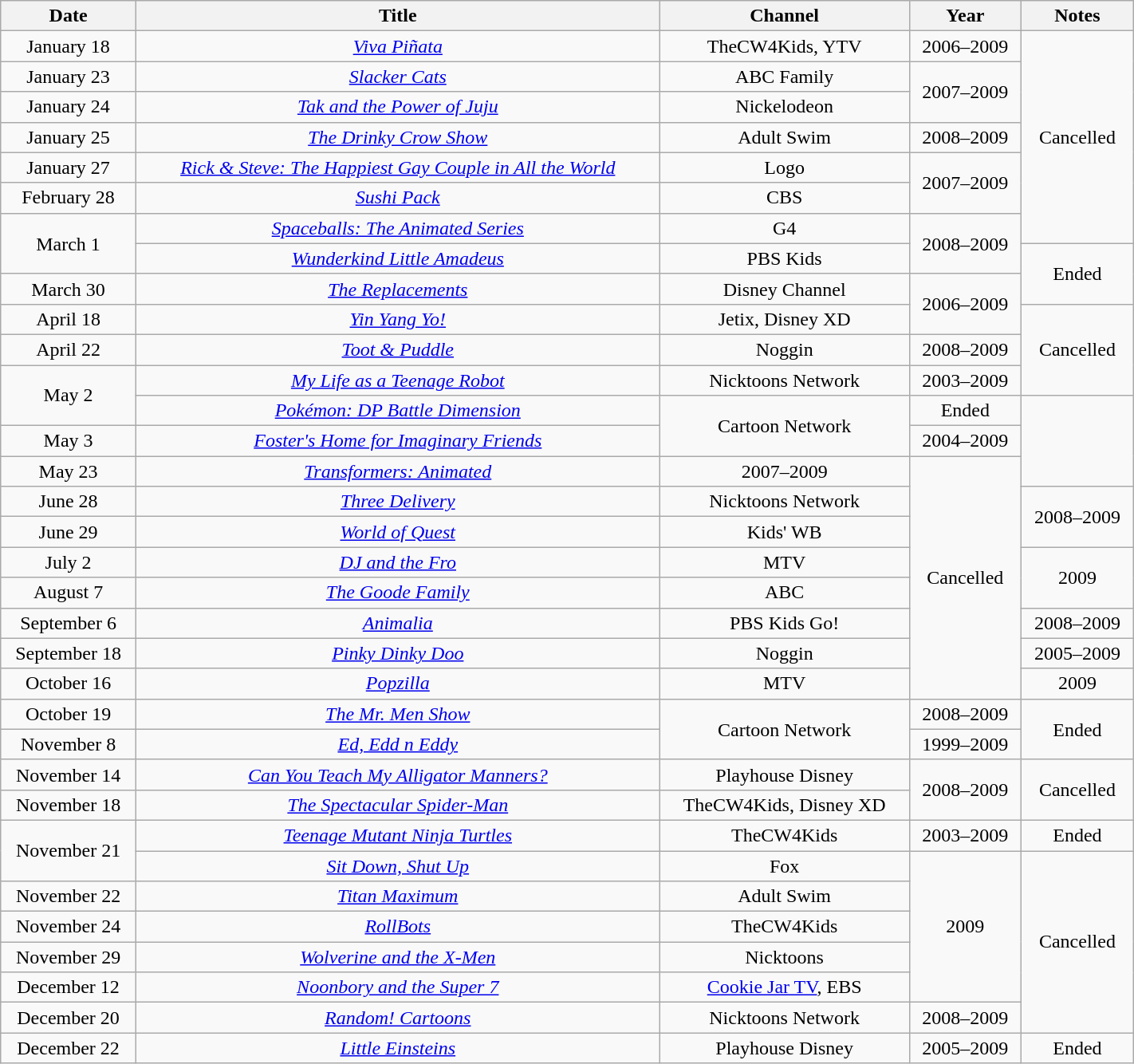<table class="wikitable sortable" style="text-align: center" width="75%">
<tr>
<th scope="col">Date</th>
<th scope="col">Title</th>
<th scope="col">Channel</th>
<th scope="col">Year</th>
<th scope="col">Notes</th>
</tr>
<tr>
<td>January 18</td>
<td><em><a href='#'>Viva Piñata</a></em></td>
<td>TheCW4Kids, YTV</td>
<td>2006–2009</td>
<td rowspan=7>Cancelled</td>
</tr>
<tr>
<td>January 23</td>
<td><em><a href='#'>Slacker Cats</a></em></td>
<td>ABC Family</td>
<td rowspan=2>2007–2009</td>
</tr>
<tr>
<td>January 24</td>
<td><em><a href='#'>Tak and the Power of Juju</a></em></td>
<td>Nickelodeon</td>
</tr>
<tr>
<td>January 25</td>
<td><em><a href='#'>The Drinky Crow Show</a></em></td>
<td>Adult Swim</td>
<td>2008–2009</td>
</tr>
<tr>
<td>January 27</td>
<td><em><a href='#'>Rick & Steve: The Happiest Gay Couple in All the World</a></em></td>
<td>Logo</td>
<td rowspan=2>2007–2009</td>
</tr>
<tr>
<td>February 28</td>
<td><em><a href='#'>Sushi Pack</a></em></td>
<td>CBS</td>
</tr>
<tr>
<td rowspan=2>March 1</td>
<td><em><a href='#'>Spaceballs: The Animated Series</a></em></td>
<td>G4</td>
<td rowspan=2>2008–2009</td>
</tr>
<tr>
<td><em><a href='#'>Wunderkind Little Amadeus</a></em></td>
<td>PBS Kids</td>
<td rowspan=2>Ended</td>
</tr>
<tr>
<td>March 30</td>
<td><em><a href='#'>The Replacements</a></em></td>
<td>Disney Channel</td>
<td rowspan=2>2006–2009</td>
</tr>
<tr>
<td>April 18</td>
<td><em><a href='#'>Yin Yang Yo!</a></em></td>
<td>Jetix, Disney XD</td>
<td rowspan=3>Cancelled</td>
</tr>
<tr>
<td>April 22</td>
<td><em><a href='#'>Toot & Puddle</a></em></td>
<td>Noggin</td>
<td>2008–2009</td>
</tr>
<tr>
<td rowspan=2>May 2</td>
<td><em><a href='#'>My Life as a Teenage Robot</a></em></td>
<td>Nicktoons Network</td>
<td>2003–2009</td>
</tr>
<tr>
<td><em><a href='#'>Pokémon: DP Battle Dimension</a></em></td>
<td rowspan=2>Cartoon Network</td>
<td 2008–2009>Ended</td>
</tr>
<tr>
<td>May 3</td>
<td><em><a href='#'>Foster's Home for Imaginary Friends</a></em></td>
<td>2004–2009</td>
</tr>
<tr>
<td>May 23</td>
<td><em><a href='#'>Transformers: Animated</a></em></td>
<td>2007–2009</td>
<td rowspan=8>Cancelled</td>
</tr>
<tr>
<td>June 28</td>
<td><em><a href='#'>Three Delivery</a></em></td>
<td>Nicktoons Network</td>
<td rowspan=2>2008–2009</td>
</tr>
<tr>
<td>June 29</td>
<td><em><a href='#'>World of Quest</a></em></td>
<td>Kids' WB</td>
</tr>
<tr>
<td>July 2</td>
<td><em><a href='#'>DJ and the Fro</a></em></td>
<td>MTV</td>
<td rowspan=2>2009</td>
</tr>
<tr>
<td>August 7</td>
<td><em><a href='#'>The Goode Family</a></em></td>
<td>ABC</td>
</tr>
<tr>
<td>September 6</td>
<td><em><a href='#'>Animalia</a></em></td>
<td>PBS Kids Go!</td>
<td>2008–2009</td>
</tr>
<tr>
<td>September 18</td>
<td><em><a href='#'>Pinky Dinky Doo</a></em></td>
<td>Noggin</td>
<td>2005–2009</td>
</tr>
<tr>
<td>October 16</td>
<td><em><a href='#'>Popzilla</a></em></td>
<td>MTV</td>
<td>2009</td>
</tr>
<tr>
<td>October 19</td>
<td><em><a href='#'>The Mr. Men Show</a></em></td>
<td rowspan=2>Cartoon Network</td>
<td>2008–2009</td>
<td rowspan=2>Ended</td>
</tr>
<tr>
<td>November 8</td>
<td><em><a href='#'>Ed, Edd n Eddy</a></em></td>
<td>1999–2009</td>
</tr>
<tr>
<td>November 14</td>
<td><em><a href='#'>Can You Teach My Alligator Manners?</a></em></td>
<td>Playhouse Disney</td>
<td rowspan=2>2008–2009</td>
<td rowspan=2>Cancelled</td>
</tr>
<tr>
<td>November 18</td>
<td><em><a href='#'>The Spectacular Spider-Man</a></em></td>
<td>TheCW4Kids, Disney XD</td>
</tr>
<tr>
<td rowspan=2>November 21</td>
<td><em><a href='#'>Teenage Mutant Ninja Turtles</a></em></td>
<td>TheCW4Kids</td>
<td>2003–2009</td>
<td>Ended</td>
</tr>
<tr>
<td><em><a href='#'>Sit Down, Shut Up</a></em></td>
<td>Fox</td>
<td rowspan=5>2009</td>
<td rowspan=6>Cancelled</td>
</tr>
<tr>
<td>November 22</td>
<td><em><a href='#'>Titan Maximum</a></em></td>
<td>Adult Swim</td>
</tr>
<tr>
<td>November 24</td>
<td><em><a href='#'>RollBots</a></em></td>
<td>TheCW4Kids</td>
</tr>
<tr>
<td>November 29</td>
<td><em><a href='#'>Wolverine and the X-Men</a></em></td>
<td>Nicktoons</td>
</tr>
<tr>
<td>December 12</td>
<td><em><a href='#'>Noonbory and the Super 7</a></em></td>
<td><a href='#'>Cookie Jar TV</a>, EBS</td>
</tr>
<tr>
<td>December 20</td>
<td><em><a href='#'>Random! Cartoons</a></em></td>
<td>Nicktoons Network</td>
<td>2008–2009</td>
</tr>
<tr>
<td>December 22</td>
<td><em><a href='#'>Little Einsteins</a></em></td>
<td>Playhouse Disney</td>
<td>2005–2009</td>
<td>Ended</td>
</tr>
</table>
